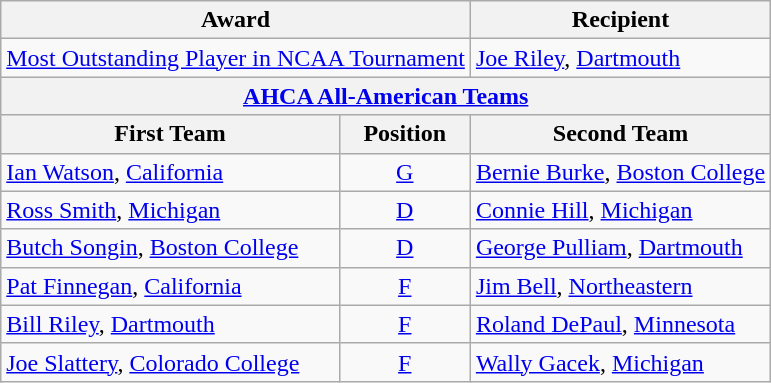<table class="wikitable">
<tr>
<th colspan=2>Award</th>
<th>Recipient</th>
</tr>
<tr>
<td colspan=2><a href='#'>Most Outstanding Player in NCAA Tournament</a></td>
<td><a href='#'>Joe Riley</a>, <a href='#'>Dartmouth</a></td>
</tr>
<tr>
<th colspan=3><a href='#'>AHCA All-American Teams</a></th>
</tr>
<tr>
<th>First Team</th>
<th>  Position  </th>
<th>Second Team</th>
</tr>
<tr>
<td><a href='#'>Ian Watson</a>, <a href='#'>California</a></td>
<td align=center><a href='#'>G</a></td>
<td><a href='#'>Bernie Burke</a>, <a href='#'>Boston College</a></td>
</tr>
<tr>
<td><a href='#'>Ross Smith</a>, <a href='#'>Michigan</a></td>
<td align=center><a href='#'>D</a></td>
<td><a href='#'>Connie Hill</a>, <a href='#'>Michigan</a></td>
</tr>
<tr>
<td><a href='#'>Butch Songin</a>, <a href='#'>Boston College</a></td>
<td align=center><a href='#'>D</a></td>
<td><a href='#'>George Pulliam</a>, <a href='#'>Dartmouth</a></td>
</tr>
<tr>
<td><a href='#'>Pat Finnegan</a>, <a href='#'>California</a></td>
<td align=center><a href='#'>F</a></td>
<td><a href='#'>Jim Bell</a>, <a href='#'>Northeastern</a></td>
</tr>
<tr>
<td><a href='#'>Bill Riley</a>, <a href='#'>Dartmouth</a></td>
<td align=center><a href='#'>F</a></td>
<td><a href='#'>Roland DePaul</a>, <a href='#'>Minnesota</a></td>
</tr>
<tr>
<td><a href='#'>Joe Slattery</a>, <a href='#'>Colorado College</a></td>
<td align=center><a href='#'>F</a></td>
<td><a href='#'>Wally Gacek</a>, <a href='#'>Michigan</a></td>
</tr>
</table>
